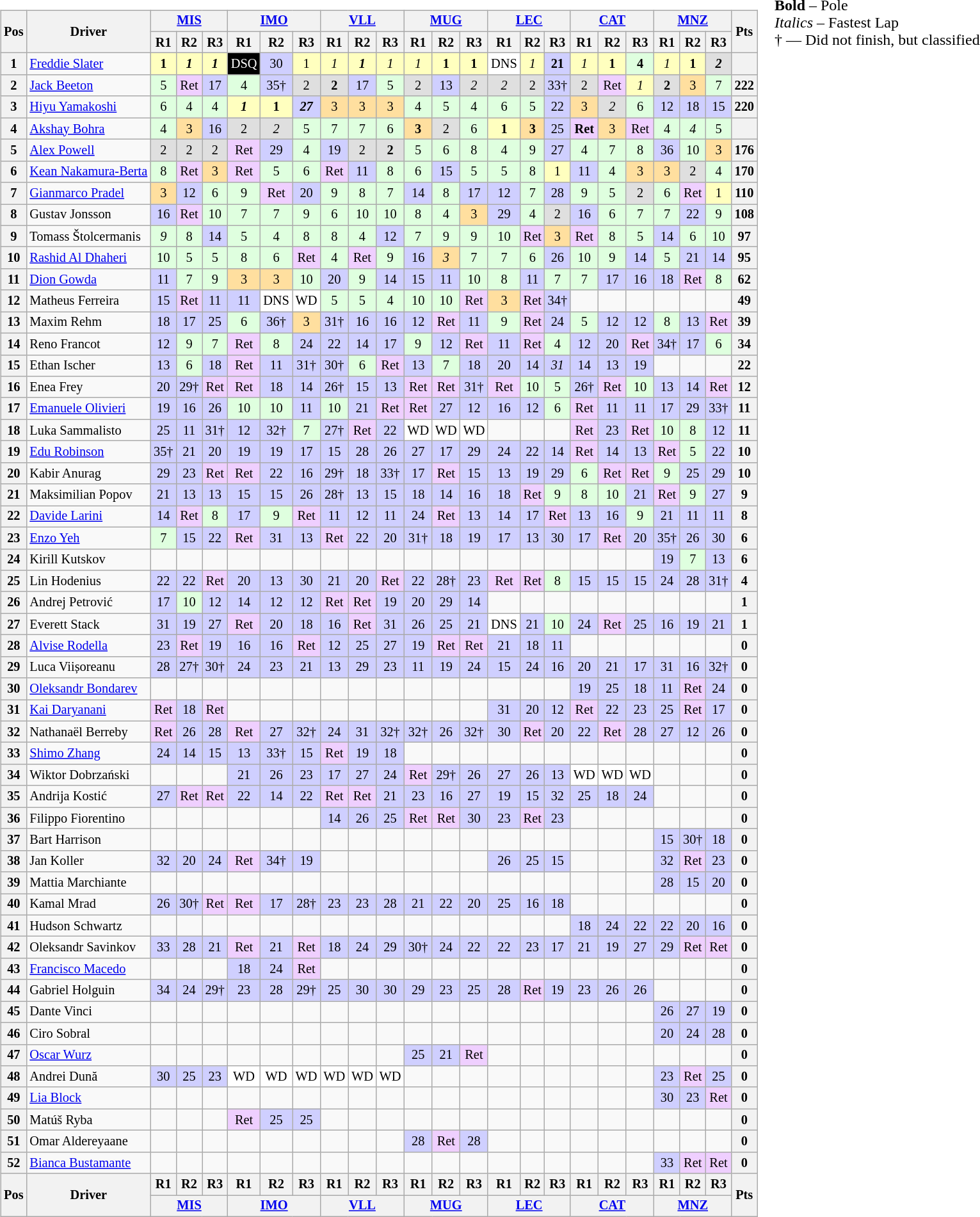<table>
<tr>
<td><br><table class="wikitable" style="font-size: 85%; text-align:center">
<tr>
<th rowspan=2>Pos</th>
<th rowspan=2>Driver</th>
<th colspan=3><a href='#'>MIS</a><br></th>
<th colspan=3><a href='#'>IMO</a><br></th>
<th colspan=3><a href='#'>VLL</a><br></th>
<th colspan=3><a href='#'>MUG</a><br></th>
<th colspan=3><a href='#'>LEC</a><br></th>
<th colspan=3><a href='#'>CAT</a><br></th>
<th colspan=3><a href='#'>MNZ</a><br></th>
<th rowspan=2>Pts</th>
</tr>
<tr>
<th>R1</th>
<th>R2</th>
<th>R3</th>
<th>R1</th>
<th>R2</th>
<th>R3</th>
<th>R1</th>
<th>R2</th>
<th>R3</th>
<th>R1</th>
<th>R2</th>
<th>R3</th>
<th>R1</th>
<th>R2</th>
<th>R3</th>
<th>R1</th>
<th>R2</th>
<th>R3</th>
<th>R1</th>
<th>R2</th>
<th>R3</th>
</tr>
<tr>
<th>1</th>
<td style="text-align:left"> <a href='#'>Freddie Slater</a></td>
<td style="background:#ffffbf"><strong>1</strong></td>
<td style="background:#ffffbf"><strong><em>1</em></strong></td>
<td style="background:#ffffbf"><strong><em>1</em></strong></td>
<td style="background:#000000; color:#ffffff">DSQ</td>
<td style="background:#cfcfff">30</td>
<td style="background:#ffffbf">1</td>
<td style="background:#ffffbf"><em>1</em></td>
<td style="background:#ffffbf"><strong><em>1</em></strong></td>
<td style="background:#ffffbf"><em>1</em></td>
<td style="background:#ffffbf"><em>1</em></td>
<td style="background:#ffffbf"><strong>1</strong></td>
<td style="background:#ffffbf"><strong>1</strong></td>
<td style="background:#ffffff">DNS</td>
<td style="background:#ffffbf"><em>1</em></td>
<td style="background:#cfcfff"><strong>21</strong></td>
<td style="background:#ffffbf"><em>1</em></td>
<td style="background:#ffffbf"><strong>1</strong></td>
<td style="background:#dfffdf"><strong>4</strong></td>
<td style="background:#ffffbf"><em>1</em></td>
<td style="background:#ffffbf"><strong>1</strong></td>
<td style="background:#dfdfdf"><strong><em>2</em></strong></td>
<th></th>
</tr>
<tr>
<th>2</th>
<td style="text-align:left"> <a href='#'>Jack Beeton</a></td>
<td style="background:#dfffdf">5</td>
<td style="background:#efcfff">Ret</td>
<td style="background:#cfcfff">17</td>
<td style="background:#dfffdf">4</td>
<td style="background:#cfcfff">35†</td>
<td style="background:#dfdfdf">2</td>
<td style="background:#dfdfdf"><strong>2</strong></td>
<td style="background:#cfcfff">17</td>
<td style="background:#dfffdf">5</td>
<td style="background:#dfdfdf">2</td>
<td style="background:#cfcfff">13</td>
<td style="background:#dfdfdf"><em>2</em></td>
<td style="background:#dfdfdf"><em>2</em></td>
<td style="background:#dfdfdf">2</td>
<td style="background:#cfcfff">33†</td>
<td style="background:#dfdfdf">2</td>
<td style="background:#efcfff">Ret</td>
<td style="background:#ffffbf"><em>1</em></td>
<td style="background:#dfdfdf"><strong>2</strong></td>
<td style="background:#ffdf9f">3</td>
<td style="background:#dfffdf">7</td>
<th>222</th>
</tr>
<tr>
<th>3</th>
<td style="text-align:left"> <a href='#'>Hiyu Yamakoshi</a></td>
<td style="background:#dfffdf">6</td>
<td style="background:#dfffdf">4</td>
<td style="background:#dfffdf">4</td>
<td style="background:#ffffbf"><strong><em>1</em></strong></td>
<td style="background:#ffffbf"><strong>1</strong></td>
<td style="background:#cfcfff"><strong><em>27</em></strong></td>
<td style="background:#ffdf9f">3</td>
<td style="background:#ffdf9f">3</td>
<td style="background:#ffdf9f">3</td>
<td style="background:#dfffdf">4</td>
<td style="background:#dfffdf">5</td>
<td style="background:#dfffdf">4</td>
<td style="background:#dfffdf">6</td>
<td style="background:#dfffdf">5</td>
<td style="background:#cfcfff">22</td>
<td style="background:#ffdf9f">3</td>
<td style="background:#dfdfdf"><em>2</em></td>
<td style="background:#dfffdf">6</td>
<td style="background:#cfcfff">12</td>
<td style="background:#cfcfff">18</td>
<td style="background:#cfcfff">15</td>
<th>220</th>
</tr>
<tr>
<th>4</th>
<td style="text-align:left"> <a href='#'>Akshay Bohra</a></td>
<td style="background:#dfffdf">4</td>
<td style="background:#ffdf9f">3</td>
<td style="background:#cfcfff">16</td>
<td style="background:#dfdfdf">2</td>
<td style="background:#dfdfdf"><em>2</em></td>
<td style="background:#dfffdf">5</td>
<td style="background:#dfffdf">7</td>
<td style="background:#dfffdf">7</td>
<td style="background:#dfffdf">6</td>
<td style="background:#ffdf9f"><strong>3</strong></td>
<td style="background:#dfdfdf">2</td>
<td style="background:#dfffdf">6</td>
<td style="background:#ffffbf"><strong>1</strong></td>
<td style="background:#ffdf9f"><strong>3</strong></td>
<td style="background:#cfcfff">25</td>
<td style="background:#efcfff"><strong>Ret</strong></td>
<td style="background:#ffdf9f">3</td>
<td style="background:#efcfff">Ret</td>
<td style="background:#dfffdf">4</td>
<td style="background:#dfffdf"><em>4</em></td>
<td style="background:#dfffdf">5</td>
<th></th>
</tr>
<tr>
<th>5</th>
<td style="text-align:left"> <a href='#'>Alex Powell</a></td>
<td style="background:#dfdfdf">2</td>
<td style="background:#dfdfdf">2</td>
<td style="background:#dfdfdf">2</td>
<td style="background:#efcfff">Ret</td>
<td style="background:#cfcfff">29</td>
<td style="background:#dfffdf">4</td>
<td style="background:#cfcfff">19</td>
<td style="background:#dfdfdf">2</td>
<td style="background:#dfdfdf"><strong>2</strong></td>
<td style="background:#dfffdf">5</td>
<td style="background:#dfffdf">6</td>
<td style="background:#dfffdf">8</td>
<td style="background:#dfffdf">4</td>
<td style="background:#dfffdf">9</td>
<td style="background:#cfcfff">27</td>
<td style="background:#dfffdf">4</td>
<td style="background:#dfffdf">7</td>
<td style="background:#dfffdf">8</td>
<td style="background:#cfcfff">36</td>
<td style="background:#dfffdf">10</td>
<td style="background:#ffdf9f">3</td>
<th>176</th>
</tr>
<tr>
<th>6</th>
<td style="text-align:left" nowrap> <a href='#'>Kean Nakamura-Berta</a></td>
<td style="background:#dfffdf">8</td>
<td style="background:#efcfff">Ret</td>
<td style="background:#ffdf9f">3</td>
<td style="background:#efcfff">Ret</td>
<td style="background:#dfffdf">5</td>
<td style="background:#dfffdf">6</td>
<td style="background:#efcfff">Ret</td>
<td style="background:#cfcfff">11</td>
<td style="background:#dfffdf">8</td>
<td style="background:#dfffdf">6</td>
<td style="background:#cfcfff">15</td>
<td style="background:#dfffdf">5</td>
<td style="background:#dfffdf">5</td>
<td style="background:#dfffdf">8</td>
<td style="background:#ffffbf">1</td>
<td style="background:#cfcfff">11</td>
<td style="background:#dfffdf">4</td>
<td style="background:#ffdf9f">3</td>
<td style="background:#ffdf9f">3</td>
<td style="background:#dfdfdf">2</td>
<td style="background:#dfffdf">4</td>
<th>170</th>
</tr>
<tr>
<th>7</th>
<td style="text-align:left"> <a href='#'>Gianmarco Pradel</a></td>
<td style="background:#ffdf9f">3</td>
<td style="background:#cfcfff">12</td>
<td style="background:#dfffdf">6</td>
<td style="background:#dfffdf">9</td>
<td style="background:#efcfff">Ret</td>
<td style="background:#cfcfff">20</td>
<td style="background:#dfffdf">9</td>
<td style="background:#dfffdf">8</td>
<td style="background:#dfffdf">7</td>
<td style="background:#cfcfff">14</td>
<td style="background:#dfffdf">8</td>
<td style="background:#cfcfff">17</td>
<td style="background:#cfcfff">12</td>
<td style="background:#dfffdf">7</td>
<td style="background:#cfcfff">28</td>
<td style="background:#dfffdf">9</td>
<td style="background:#dfffdf">5</td>
<td style="background:#dfdfdf">2</td>
<td style="background:#dfffdf">6</td>
<td style="background:#efcfff">Ret</td>
<td style="background:#ffffbf">1</td>
<th>110</th>
</tr>
<tr>
<th>8</th>
<td style="text-align:left"> Gustav Jonsson</td>
<td style="background:#cfcfff">16</td>
<td style="background:#efcfff">Ret</td>
<td style="background:#dfffdf">10</td>
<td style="background:#dfffdf">7</td>
<td style="background:#dfffdf">7</td>
<td style="background:#dfffdf">9</td>
<td style="background:#dfffdf">6</td>
<td style="background:#dfffdf">10</td>
<td style="background:#dfffdf">10</td>
<td style="background:#dfffdf">8</td>
<td style="background:#dfffdf">4</td>
<td style="background:#ffdf9f">3</td>
<td style="background:#cfcfff">29</td>
<td style="background:#dfffdf">4</td>
<td style="background:#dfdfdf">2</td>
<td style="background:#cfcfff">16</td>
<td style="background:#dfffdf">6</td>
<td style="background:#dfffdf">7</td>
<td style="background:#dfffdf">7</td>
<td style="background:#cfcfff">22</td>
<td style="background:#dfffdf">9</td>
<th>108</th>
</tr>
<tr>
<th>9</th>
<td style="text-align:left"> Tomass Štolcermanis</td>
<td style="background:#dfffdf"><em>9</em></td>
<td style="background:#dfffdf">8</td>
<td style="background:#cfcfff">14</td>
<td style="background:#dfffdf">5</td>
<td style="background:#dfffdf">4</td>
<td style="background:#dfffdf">8</td>
<td style="background:#dfffdf">8</td>
<td style="background:#dfffdf">4</td>
<td style="background:#cfcfff">12</td>
<td style="background:#dfffdf">7</td>
<td style="background:#dfffdf">9</td>
<td style="background:#dfffdf">9</td>
<td style="background:#dfffdf">10</td>
<td style="background:#efcfff">Ret</td>
<td style="background:#ffdf9f">3</td>
<td style="background:#efcfff">Ret</td>
<td style="background:#dfffdf">8</td>
<td style="background:#dfffdf">5</td>
<td style="background:#cfcfff">14</td>
<td style="background:#dfffdf">6</td>
<td style="background:#dfffdf">10</td>
<th>97</th>
</tr>
<tr>
<th>10</th>
<td style="text-align:left"> <a href='#'>Rashid Al Dhaheri</a></td>
<td style="background:#dfffdf">10</td>
<td style="background:#dfffdf">5</td>
<td style="background:#dfffdf">5</td>
<td style="background:#dfffdf">8</td>
<td style="background:#dfffdf">6</td>
<td style="background:#efcfff">Ret</td>
<td style="background:#dfffdf">4</td>
<td style="background:#efcfff">Ret</td>
<td style="background:#dfffdf">9</td>
<td style="background:#cfcfff">16</td>
<td style="background:#ffdf9f"><em>3</em></td>
<td style="background:#dfffdf">7</td>
<td style="background:#dfffdf">7</td>
<td style="background:#dfffdf">6</td>
<td style="background:#cfcfff">26</td>
<td style="background:#dfffdf">10</td>
<td style="background:#dfffdf">9</td>
<td style="background:#cfcfff">14</td>
<td style="background:#dfffdf">5</td>
<td style="background:#cfcfff">21</td>
<td style="background:#cfcfff">14</td>
<th>95</th>
</tr>
<tr>
<th>11</th>
<td style="text-align:left"> <a href='#'>Dion Gowda</a></td>
<td style="background:#cfcfff">11</td>
<td style="background:#dfffdf">7</td>
<td style="background:#dfffdf">9</td>
<td style="background:#ffdf9f">3</td>
<td style="background:#ffdf9f">3</td>
<td style="background:#dfffdf">10</td>
<td style="background:#cfcfff">20</td>
<td style="background:#dfffdf">9</td>
<td style="background:#cfcfff">14</td>
<td style="background:#cfcfff">15</td>
<td style="background:#cfcfff">11</td>
<td style="background:#dfffdf">10</td>
<td style="background:#dfffdf">8</td>
<td style="background:#cfcfff">11</td>
<td style="background:#dfffdf">7</td>
<td style="background:#dfffdf">7</td>
<td style="background:#cfcfff">17</td>
<td style="background:#cfcfff">16</td>
<td style="background:#cfcfff">18</td>
<td style="background:#efcfff">Ret</td>
<td style="background:#dfffdf">8</td>
<th>62</th>
</tr>
<tr>
<th>12</th>
<td style="text-align:left"> Matheus Ferreira</td>
<td style="background:#cfcfff">15</td>
<td style="background:#efcfff">Ret</td>
<td style="background:#cfcfff">11</td>
<td style="background:#cfcfff">11</td>
<td style="background:#ffffff">DNS</td>
<td style="background:#ffffff">WD</td>
<td style="background:#dfffdf">5</td>
<td style="background:#dfffdf">5</td>
<td style="background:#dfffdf">4</td>
<td style="background:#dfffdf">10</td>
<td style="background:#dfffdf">10</td>
<td style="background:#efcfff">Ret</td>
<td style="background:#ffdf9f">3</td>
<td style="background:#efcfff">Ret</td>
<td style="background:#cfcfff">34†</td>
<td></td>
<td></td>
<td></td>
<td></td>
<td></td>
<td></td>
<th>49</th>
</tr>
<tr>
<th>13</th>
<td style="text-align:left"> Maxim Rehm</td>
<td style="background:#cfcfff">18</td>
<td style="background:#cfcfff">17</td>
<td style="background:#cfcfff">25</td>
<td style="background:#dfffdf">6</td>
<td style="background:#cfcfff">36†</td>
<td style="background:#ffdf9f">3</td>
<td style="background:#cfcfff">31†</td>
<td style="background:#cfcfff">16</td>
<td style="background:#cfcfff">16</td>
<td style="background:#cfcfff">12</td>
<td style="background:#efcfff">Ret</td>
<td style="background:#cfcfff">11</td>
<td style="background:#dfffdf">9</td>
<td style="background:#efcfff">Ret</td>
<td style="background:#cfcfff">24</td>
<td style="background:#dfffdf">5</td>
<td style="background:#cfcfff">12</td>
<td style="background:#cfcfff">12</td>
<td style="background:#dfffdf">8</td>
<td style="background:#cfcfff">13</td>
<td style="background:#efcfff">Ret</td>
<th>39</th>
</tr>
<tr>
<th>14</th>
<td style="text-align:left"> Reno Francot</td>
<td style="background:#cfcfff">12</td>
<td style="background:#dfffdf">9</td>
<td style="background:#dfffdf">7</td>
<td style="background:#efcfff">Ret</td>
<td style="background:#dfffdf">8</td>
<td style="background:#cfcfff">24</td>
<td style="background:#cfcfff">22</td>
<td style="background:#cfcfff">14</td>
<td style="background:#cfcfff">17</td>
<td style="background:#dfffdf">9</td>
<td style="background:#cfcfff">12</td>
<td style="background:#efcfff">Ret</td>
<td style="background:#cfcfff">11</td>
<td style="background:#efcfff">Ret</td>
<td style="background:#dfffdf">4</td>
<td style="background:#cfcfff">12</td>
<td style="background:#cfcfff">20</td>
<td style="background:#efcfff">Ret</td>
<td style="background:#cfcfff">34†</td>
<td style="background:#cfcfff">17</td>
<td style="background:#dfffdf">6</td>
<th>34</th>
</tr>
<tr>
<th>15</th>
<td style="text-align:left"> Ethan Ischer</td>
<td style="background:#cfcfff">13</td>
<td style="background:#dfffdf">6</td>
<td style="background:#cfcfff">18</td>
<td style="background:#efcfff">Ret</td>
<td style="background:#cfcfff">11</td>
<td style="background:#cfcfff">31†</td>
<td style="background:#cfcfff">30†</td>
<td style="background:#dfffdf">6</td>
<td style="background:#efcfff">Ret</td>
<td style="background:#cfcfff">13</td>
<td style="background:#dfffdf">7</td>
<td style="background:#cfcfff">18</td>
<td style="background:#cfcfff">20</td>
<td style="background:#cfcfff">14</td>
<td style="background:#cfcfff"><em>31</em></td>
<td style="background:#cfcfff">14</td>
<td style="background:#cfcfff">13</td>
<td style="background:#cfcfff">19</td>
<td></td>
<td></td>
<td></td>
<th>22</th>
</tr>
<tr>
<th>16</th>
<td style="text-align:left"> Enea Frey</td>
<td style="background:#cfcfff">20</td>
<td style="background:#cfcfff">29†</td>
<td style="background:#efcfff">Ret</td>
<td style="background:#efcfff">Ret</td>
<td style="background:#cfcfff">18</td>
<td style="background:#cfcfff">14</td>
<td style="background:#cfcfff">26†</td>
<td style="background:#cfcfff">15</td>
<td style="background:#cfcfff">13</td>
<td style="background:#efcfff">Ret</td>
<td style="background:#efcfff">Ret</td>
<td style="background:#cfcfff">31†</td>
<td style="background:#efcfff">Ret</td>
<td style="background:#dfffdf">10</td>
<td style="background:#dfffdf">5</td>
<td style="background:#cfcfff">26†</td>
<td style="background:#efcfff">Ret</td>
<td style="background:#dfffdf">10</td>
<td style="background:#cfcfff">13</td>
<td style="background:#cfcfff">14</td>
<td style="background:#efcfff">Ret</td>
<th>12</th>
</tr>
<tr>
<th>17</th>
<td style="text-align:left"> <a href='#'>Emanuele Olivieri</a></td>
<td style="background:#cfcfff">19</td>
<td style="background:#cfcfff">16</td>
<td style="background:#cfcfff">26</td>
<td style="background:#dfffdf">10</td>
<td style="background:#dfffdf">10</td>
<td style="background:#cfcfff">11</td>
<td style="background:#dfffdf">10</td>
<td style="background:#cfcfff">21</td>
<td style="background:#efcfff">Ret</td>
<td style="background:#efcfff">Ret</td>
<td style="background:#cfcfff">27</td>
<td style="background:#cfcfff">12</td>
<td style="background:#cfcfff">16</td>
<td style="background:#cfcfff">12</td>
<td style="background:#dfffdf">6</td>
<td style="background:#efcfff">Ret</td>
<td style="background:#cfcfff">11</td>
<td style="background:#cfcfff">11</td>
<td style="background:#cfcfff">17</td>
<td style="background:#cfcfff">29</td>
<td style="background:#cfcfff">33†</td>
<th>11</th>
</tr>
<tr>
<th>18</th>
<td style="text-align:left"> Luka Sammalisto</td>
<td style="background:#cfcfff">25</td>
<td style="background:#cfcfff">11</td>
<td style="background:#cfcfff">31†</td>
<td style="background:#cfcfff">12</td>
<td style="background:#cfcfff">32†</td>
<td style="background:#dfffdf">7</td>
<td style="background:#cfcfff">27†</td>
<td style="background:#efcfff">Ret</td>
<td style="background:#cfcfff">22</td>
<td style="background:#ffffff">WD</td>
<td style="background:#ffffff">WD</td>
<td style="background:#ffffff">WD</td>
<td></td>
<td></td>
<td></td>
<td style="background:#efcfff">Ret</td>
<td style="background:#cfcfff">23</td>
<td style="background:#efcfff">Ret</td>
<td style="background:#dfffdf">10</td>
<td style="background:#dfffdf">8</td>
<td style="background:#cfcfff">12</td>
<th>11</th>
</tr>
<tr>
<th>19</th>
<td style="text-align:left"> <a href='#'>Edu Robinson</a></td>
<td style="background:#cfcfff">35†</td>
<td style="background:#cfcfff">21</td>
<td style="background:#cfcfff">20</td>
<td style="background:#cfcfff">19</td>
<td style="background:#cfcfff">19</td>
<td style="background:#cfcfff">17</td>
<td style="background:#cfcfff">15</td>
<td style="background:#cfcfff">28</td>
<td style="background:#cfcfff">26</td>
<td style="background:#cfcfff">27</td>
<td style="background:#cfcfff">17</td>
<td style="background:#cfcfff">29</td>
<td style="background:#cfcfff">24</td>
<td style="background:#cfcfff">22</td>
<td style="background:#cfcfff">14</td>
<td style="background:#efcfff">Ret</td>
<td style="background:#cfcfff">14</td>
<td style="background:#cfcfff">13</td>
<td style="background:#efcfff">Ret</td>
<td style="background:#dfffdf">5</td>
<td style="background:#cfcfff">22</td>
<th>10</th>
</tr>
<tr>
<th>20</th>
<td style="text-align:left"> Kabir Anurag</td>
<td style="background:#cfcfff">29</td>
<td style="background:#cfcfff">23</td>
<td style="background:#efcfff">Ret</td>
<td style="background:#efcfff">Ret</td>
<td style="background:#cfcfff">22</td>
<td style="background:#cfcfff">16</td>
<td style="background:#cfcfff">29†</td>
<td style="background:#cfcfff">18</td>
<td style="background:#cfcfff">33†</td>
<td style="background:#cfcfff">17</td>
<td style="background:#efcfff">Ret</td>
<td style="background:#cfcfff">15</td>
<td style="background:#cfcfff">13</td>
<td style="background:#cfcfff">19</td>
<td style="background:#cfcfff">29</td>
<td style="background:#dfffdf">6</td>
<td style="background:#efcfff">Ret</td>
<td style="background:#efcfff">Ret</td>
<td style="background:#dfffdf">9</td>
<td style="background:#cfcfff">25</td>
<td style="background:#cfcfff">29</td>
<th>10</th>
</tr>
<tr>
<th>21</th>
<td style="text-align:left"> Maksimilian Popov</td>
<td style="background:#cfcfff">21</td>
<td style="background:#cfcfff">13</td>
<td style="background:#cfcfff">13</td>
<td style="background:#cfcfff">15</td>
<td style="background:#cfcfff">15</td>
<td style="background:#cfcfff">26</td>
<td style="background:#cfcfff">28†</td>
<td style="background:#cfcfff">13</td>
<td style="background:#cfcfff">15</td>
<td style="background:#cfcfff">18</td>
<td style="background:#cfcfff">14</td>
<td style="background:#cfcfff">16</td>
<td style="background:#cfcfff">18</td>
<td style="background:#efcfff">Ret</td>
<td style="background:#dfffdf">9</td>
<td style="background:#dfffdf">8</td>
<td style="background:#dfffdf">10</td>
<td style="background:#cfcfff">21</td>
<td style="background:#efcfff">Ret</td>
<td style="background:#dfffdf">9</td>
<td style="background:#cfcfff">27</td>
<th>9</th>
</tr>
<tr>
<th>22</th>
<td style="text-align:left"> <a href='#'>Davide Larini</a></td>
<td style="background:#cfcfff">14</td>
<td style="background:#efcfff">Ret</td>
<td style="background:#dfffdf">8</td>
<td style="background:#cfcfff">17</td>
<td style="background:#dfffdf">9</td>
<td style="background:#efcfff">Ret</td>
<td style="background:#cfcfff">11</td>
<td style="background:#cfcfff">12</td>
<td style="background:#cfcfff">11</td>
<td style="background:#cfcfff">24</td>
<td style="background:#efcfff">Ret</td>
<td style="background:#cfcfff">13</td>
<td style="background:#cfcfff">14</td>
<td style="background:#cfcfff">17</td>
<td style="background:#efcfff">Ret</td>
<td style="background:#cfcfff">13</td>
<td style="background:#cfcfff">16</td>
<td style="background:#dfffdf">9</td>
<td style="background:#cfcfff">21</td>
<td style="background:#cfcfff">11</td>
<td style="background:#cfcfff">11</td>
<th>8</th>
</tr>
<tr>
<th>23</th>
<td style="text-align:left"> <a href='#'>Enzo Yeh</a></td>
<td style="background:#dfffdf">7</td>
<td style="background:#cfcfff">15</td>
<td style="background:#cfcfff">22</td>
<td style="background:#efcfff">Ret</td>
<td style="background:#cfcfff">31</td>
<td style="background:#cfcfff">13</td>
<td style="background:#efcfff">Ret</td>
<td style="background:#cfcfff">22</td>
<td style="background:#cfcfff">20</td>
<td style="background:#cfcfff">31†</td>
<td style="background:#cfcfff">18</td>
<td style="background:#cfcfff">19</td>
<td style="background:#cfcfff">17</td>
<td style="background:#cfcfff">13</td>
<td style="background:#cfcfff">30</td>
<td style="background:#cfcfff">17</td>
<td style="background:#efcfff">Ret</td>
<td style="background:#cfcfff">20</td>
<td style="background:#cfcfff">35†</td>
<td style="background:#cfcfff">26</td>
<td style="background:#cfcfff">30</td>
<th>6</th>
</tr>
<tr>
<th>24</th>
<td style="text-align:left"> Kirill Kutskov</td>
<td></td>
<td></td>
<td></td>
<td></td>
<td></td>
<td></td>
<td></td>
<td></td>
<td></td>
<td></td>
<td></td>
<td></td>
<td></td>
<td></td>
<td></td>
<td></td>
<td></td>
<td></td>
<td style="background:#cfcfff">19</td>
<td style="background:#dfffdf">7</td>
<td style="background:#cfcfff">13</td>
<th>6</th>
</tr>
<tr>
<th>25</th>
<td style="text-align:left"> Lin Hodenius</td>
<td style="background:#cfcfff">22</td>
<td style="background:#cfcfff">22</td>
<td style="background:#efcfff">Ret</td>
<td style="background:#cfcfff">20</td>
<td style="background:#cfcfff">13</td>
<td style="background:#cfcfff">30</td>
<td style="background:#cfcfff">21</td>
<td style="background:#cfcfff">20</td>
<td style="background:#efcfff">Ret</td>
<td style="background:#cfcfff">22</td>
<td style="background:#cfcfff">28†</td>
<td style="background:#cfcfff">23</td>
<td style="background:#efcfff">Ret</td>
<td style="background:#efcfff">Ret</td>
<td style="background:#dfffdf">8</td>
<td style="background:#cfcfff">15</td>
<td style="background:#cfcfff">15</td>
<td style="background:#cfcfff">15</td>
<td style="background:#cfcfff">24</td>
<td style="background:#cfcfff">28</td>
<td style="background:#cfcfff">31†</td>
<th>4</th>
</tr>
<tr>
<th>26</th>
<td style="text-align:left"> Andrej Petrović</td>
<td style="background:#cfcfff">17</td>
<td style="background:#dfffdf">10</td>
<td style="background:#cfcfff">12</td>
<td style="background:#cfcfff">14</td>
<td style="background:#cfcfff">12</td>
<td style="background:#cfcfff">12</td>
<td style="background:#efcfff">Ret</td>
<td style="background:#efcfff">Ret</td>
<td style="background:#cfcfff">19</td>
<td style="background:#cfcfff">20</td>
<td style="background:#cfcfff">29</td>
<td style="background:#cfcfff">14</td>
<td></td>
<td></td>
<td></td>
<td></td>
<td></td>
<td></td>
<td></td>
<td></td>
<td></td>
<th>1</th>
</tr>
<tr>
<th>27</th>
<td style="text-align:left"> Everett Stack</td>
<td style="background:#cfcfff">31</td>
<td style="background:#cfcfff">19</td>
<td style="background:#cfcfff">27</td>
<td style="background:#efcfff">Ret</td>
<td style="background:#cfcfff">20</td>
<td style="background:#cfcfff">18</td>
<td style="background:#cfcfff">16</td>
<td style="background:#efcfff">Ret</td>
<td style="background:#cfcfff">31</td>
<td style="background:#cfcfff">26</td>
<td style="background:#cfcfff">25</td>
<td style="background:#cfcfff">21</td>
<td style="background:#ffffff">DNS</td>
<td style="background:#cfcfff">21</td>
<td style="background:#dfffdf">10</td>
<td style="background:#cfcfff">24</td>
<td style="background:#efcfff">Ret</td>
<td style="background:#cfcfff">25</td>
<td style="background:#cfcfff">16</td>
<td style="background:#cfcfff">19</td>
<td style="background:#cfcfff">21</td>
<th>1</th>
</tr>
<tr>
<th>28</th>
<td style="text-align:left"> <a href='#'>Alvise Rodella</a></td>
<td style="background:#cfcfff">23</td>
<td style="background:#efcfff">Ret</td>
<td style="background:#cfcfff">19</td>
<td style="background:#cfcfff">16</td>
<td style="background:#cfcfff">16</td>
<td style="background:#efcfff">Ret</td>
<td style="background:#cfcfff">12</td>
<td style="background:#cfcfff">25</td>
<td style="background:#cfcfff">27</td>
<td style="background:#cfcfff">19</td>
<td style="background:#efcfff">Ret</td>
<td style="background:#efcfff">Ret</td>
<td style="background:#cfcfff">21</td>
<td style="background:#cfcfff">18</td>
<td style="background:#cfcfff">11</td>
<td></td>
<td></td>
<td></td>
<td></td>
<td></td>
<td></td>
<th>0</th>
</tr>
<tr>
<th>29</th>
<td style="text-align:left"> Luca Viișoreanu</td>
<td style="background:#cfcfff">28</td>
<td style="background:#cfcfff">27†</td>
<td style="background:#cfcfff">30†</td>
<td style="background:#cfcfff">24</td>
<td style="background:#cfcfff">23</td>
<td style="background:#cfcfff">21</td>
<td style="background:#cfcfff">13</td>
<td style="background:#cfcfff">29</td>
<td style="background:#cfcfff">23</td>
<td style="background:#cfcfff">11</td>
<td style="background:#cfcfff">19</td>
<td style="background:#cfcfff">24</td>
<td style="background:#cfcfff">15</td>
<td style="background:#cfcfff">24</td>
<td style="background:#cfcfff">16</td>
<td style="background:#cfcfff">20</td>
<td style="background:#cfcfff">21</td>
<td style="background:#cfcfff">17</td>
<td style="background:#cfcfff">31</td>
<td style="background:#cfcfff">16</td>
<td style="background:#cfcfff">32†</td>
<th>0</th>
</tr>
<tr>
<th>30</th>
<td style="text-align:left"> <a href='#'>Oleksandr Bondarev</a></td>
<td></td>
<td></td>
<td></td>
<td></td>
<td></td>
<td></td>
<td></td>
<td></td>
<td></td>
<td></td>
<td></td>
<td></td>
<td></td>
<td></td>
<td></td>
<td style="background:#cfcfff">19</td>
<td style="background:#cfcfff">25</td>
<td style="background:#cfcfff">18</td>
<td style="background:#cfcfff">11</td>
<td style="background:#efcfff">Ret</td>
<td style="background:#cfcfff">24</td>
<th>0</th>
</tr>
<tr>
<th>31</th>
<td style="text-align:left"> <a href='#'>Kai Daryanani</a></td>
<td style="background:#efcfff">Ret</td>
<td style="background:#cfcfff">18</td>
<td style="background:#efcfff">Ret</td>
<td></td>
<td></td>
<td></td>
<td></td>
<td></td>
<td></td>
<td></td>
<td></td>
<td></td>
<td style="background:#cfcfff">31</td>
<td style="background:#cfcfff">20</td>
<td style="background:#cfcfff">12</td>
<td style="background:#efcfff">Ret</td>
<td style="background:#cfcfff">22</td>
<td style="background:#cfcfff">23</td>
<td style="background:#cfcfff">25</td>
<td style="background:#efcfff">Ret</td>
<td style="background:#cfcfff">17</td>
<th>0</th>
</tr>
<tr>
<th>32</th>
<td style="text-align:left"> Nathanaël Berreby</td>
<td style="background:#efcfff">Ret</td>
<td style="background:#cfcfff">26</td>
<td style="background:#cfcfff">28</td>
<td style="background:#efcfff">Ret</td>
<td style="background:#cfcfff">27</td>
<td style="background:#cfcfff">32†</td>
<td style="background:#cfcfff">24</td>
<td style="background:#cfcfff">31</td>
<td style="background:#cfcfff">32†</td>
<td style="background:#cfcfff">32†</td>
<td style="background:#cfcfff">26</td>
<td style="background:#cfcfff">32†</td>
<td style="background:#cfcfff">30</td>
<td style="background:#efcfff">Ret</td>
<td style="background:#cfcfff">20</td>
<td style="background:#cfcfff">22</td>
<td style="background:#efcfff">Ret</td>
<td style="background:#cfcfff">28</td>
<td style="background:#cfcfff">27</td>
<td style="background:#cfcfff">12</td>
<td style="background:#cfcfff">26</td>
<th>0</th>
</tr>
<tr>
<th>33</th>
<td style="text-align:left"> <a href='#'>Shimo Zhang</a></td>
<td style="background:#cfcfff">24</td>
<td style="background:#cfcfff">14</td>
<td style="background:#cfcfff">15</td>
<td style="background:#cfcfff">13</td>
<td style="background:#cfcfff">33†</td>
<td style="background:#cfcfff">15</td>
<td style="background:#efcfff">Ret</td>
<td style="background:#cfcfff">19</td>
<td style="background:#cfcfff">18</td>
<td></td>
<td></td>
<td></td>
<td></td>
<td></td>
<td></td>
<td></td>
<td></td>
<td></td>
<td></td>
<td></td>
<td></td>
<th>0</th>
</tr>
<tr>
<th>34</th>
<td style="text-align:left"> Wiktor Dobrzański</td>
<td></td>
<td></td>
<td></td>
<td style="background:#cfcfff">21</td>
<td style="background:#cfcfff">26</td>
<td style="background:#cfcfff">23</td>
<td style="background:#cfcfff">17</td>
<td style="background:#cfcfff">27</td>
<td style="background:#cfcfff">24</td>
<td style="background:#efcfff">Ret</td>
<td style="background:#cfcfff">29†</td>
<td style="background:#cfcfff">26</td>
<td style="background:#cfcfff">27</td>
<td style="background:#cfcfff">26</td>
<td style="background:#cfcfff">13</td>
<td style="background:#ffffff">WD</td>
<td style="background:#ffffff">WD</td>
<td style="background:#ffffff">WD</td>
<td></td>
<td></td>
<td></td>
<th>0</th>
</tr>
<tr>
<th>35</th>
<td style="text-align:left"> Andrija Kostić</td>
<td style="background:#cfcfff">27</td>
<td style="background:#efcfff">Ret</td>
<td style="background:#efcfff">Ret</td>
<td style="background:#cfcfff">22</td>
<td style="background:#cfcfff">14</td>
<td style="background:#cfcfff">22</td>
<td style="background:#efcfff">Ret</td>
<td style="background:#efcfff">Ret</td>
<td style="background:#cfcfff">21</td>
<td style="background:#cfcfff">23</td>
<td style="background:#cfcfff">16</td>
<td style="background:#cfcfff">27</td>
<td style="background:#cfcfff">19</td>
<td style="background:#cfcfff">15</td>
<td style="background:#cfcfff">32</td>
<td style="background:#cfcfff">25</td>
<td style="background:#cfcfff">18</td>
<td style="background:#cfcfff">24</td>
<td></td>
<td></td>
<td></td>
<th>0</th>
</tr>
<tr>
<th>36</th>
<td style="text-align:left"> Filippo Fiorentino</td>
<td></td>
<td></td>
<td></td>
<td></td>
<td></td>
<td></td>
<td style="background:#cfcfff">14</td>
<td style="background:#cfcfff">26</td>
<td style="background:#cfcfff">25</td>
<td style="background:#efcfff">Ret</td>
<td style="background:#efcfff">Ret</td>
<td style="background:#cfcfff">30</td>
<td style="background:#cfcfff">23</td>
<td style="background:#efcfff">Ret</td>
<td style="background:#cfcfff">23</td>
<td></td>
<td></td>
<td></td>
<td></td>
<td></td>
<td></td>
<th>0</th>
</tr>
<tr>
<th>37</th>
<td style="text-align:left"> Bart Harrison</td>
<td></td>
<td></td>
<td></td>
<td></td>
<td></td>
<td></td>
<td></td>
<td></td>
<td></td>
<td></td>
<td></td>
<td></td>
<td></td>
<td></td>
<td></td>
<td></td>
<td></td>
<td></td>
<td style="background:#cfcfff">15</td>
<td style="background:#cfcfff">30†</td>
<td style="background:#cfcfff">18</td>
<th>0</th>
</tr>
<tr>
<th>38</th>
<td style="text-align:left"> Jan Koller</td>
<td style="background:#cfcfff">32</td>
<td style="background:#cfcfff">20</td>
<td style="background:#cfcfff">24</td>
<td style="background:#efcfff">Ret</td>
<td style="background:#cfcfff">34†</td>
<td style="background:#cfcfff">19</td>
<td></td>
<td></td>
<td></td>
<td></td>
<td></td>
<td></td>
<td style="background:#cfcfff">26</td>
<td style="background:#cfcfff">25</td>
<td style="background:#cfcfff">15</td>
<td></td>
<td></td>
<td></td>
<td style="background:#cfcfff">32</td>
<td style="background:#efcfff">Ret</td>
<td style="background:#cfcfff">23</td>
<th>0</th>
</tr>
<tr>
<th>39</th>
<td style="text-align:left"> Mattia Marchiante</td>
<td></td>
<td></td>
<td></td>
<td></td>
<td></td>
<td></td>
<td></td>
<td></td>
<td></td>
<td></td>
<td></td>
<td></td>
<td></td>
<td></td>
<td></td>
<td></td>
<td></td>
<td></td>
<td style="background:#cfcfff">28</td>
<td style="background:#cfcfff">15</td>
<td style="background:#cfcfff">20</td>
<th>0</th>
</tr>
<tr>
<th>40</th>
<td style="text-align:left"> Kamal Mrad</td>
<td style="background:#cfcfff">26</td>
<td style="background:#cfcfff">30†</td>
<td style="background:#efcfff">Ret</td>
<td style="background:#efcfff">Ret</td>
<td style="background:#cfcfff">17</td>
<td style="background:#cfcfff">28†</td>
<td style="background:#cfcfff">23</td>
<td style="background:#cfcfff">23</td>
<td style="background:#cfcfff">28</td>
<td style="background:#cfcfff">21</td>
<td style="background:#cfcfff">22</td>
<td style="background:#cfcfff">20</td>
<td style="background:#cfcfff">25</td>
<td style="background:#cfcfff">16</td>
<td style="background:#cfcfff">18</td>
<td></td>
<td></td>
<td></td>
<td></td>
<td></td>
<td></td>
<th>0</th>
</tr>
<tr>
<th>41</th>
<td style="text-align:left"> Hudson Schwartz</td>
<td></td>
<td></td>
<td></td>
<td></td>
<td></td>
<td></td>
<td></td>
<td></td>
<td></td>
<td></td>
<td></td>
<td></td>
<td></td>
<td></td>
<td></td>
<td style="background:#cfcfff">18</td>
<td style="background:#cfcfff">24</td>
<td style="background:#cfcfff">22</td>
<td style="background:#cfcfff">22</td>
<td style="background:#cfcfff">20</td>
<td style="background:#cfcfff">16</td>
<th>0</th>
</tr>
<tr>
<th>42</th>
<td style="text-align:left"> Oleksandr Savinkov</td>
<td style="background:#cfcfff">33</td>
<td style="background:#cfcfff">28</td>
<td style="background:#cfcfff">21</td>
<td style="background:#efcfff">Ret</td>
<td style="background:#cfcfff">21</td>
<td style="background:#efcfff">Ret</td>
<td style="background:#cfcfff">18</td>
<td style="background:#cfcfff">24</td>
<td style="background:#cfcfff">29</td>
<td style="background:#cfcfff">30†</td>
<td style="background:#cfcfff">24</td>
<td style="background:#cfcfff">22</td>
<td style="background:#cfcfff">22</td>
<td style="background:#cfcfff">23</td>
<td style="background:#cfcfff">17</td>
<td style="background:#cfcfff">21</td>
<td style="background:#cfcfff">19</td>
<td style="background:#cfcfff">27</td>
<td style="background:#cfcfff">29</td>
<td style="background:#efcfff">Ret</td>
<td style="background:#efcfff">Ret</td>
<th>0</th>
</tr>
<tr>
<th>43</th>
<td style="text-align:left"> <a href='#'>Francisco Macedo</a></td>
<td></td>
<td></td>
<td></td>
<td style="background:#cfcfff">18</td>
<td style="background:#cfcfff">24</td>
<td style="background:#efcfff">Ret</td>
<td></td>
<td></td>
<td></td>
<td></td>
<td></td>
<td></td>
<td></td>
<td></td>
<td></td>
<td></td>
<td></td>
<td></td>
<td></td>
<td></td>
<td></td>
<th>0</th>
</tr>
<tr>
<th>44</th>
<td style="text-align:left"> Gabriel Holguin</td>
<td style="background:#cfcfff">34</td>
<td style="background:#cfcfff">24</td>
<td style="background:#cfcfff">29†</td>
<td style="background:#cfcfff">23</td>
<td style="background:#cfcfff">28</td>
<td style="background:#cfcfff">29†</td>
<td style="background:#cfcfff">25</td>
<td style="background:#cfcfff">30</td>
<td style="background:#cfcfff">30</td>
<td style="background:#cfcfff">29</td>
<td style="background:#cfcfff">23</td>
<td style="background:#cfcfff">25</td>
<td style="background:#cfcfff">28</td>
<td style="background:#efcfff">Ret</td>
<td style="background:#cfcfff">19</td>
<td style="background:#cfcfff">23</td>
<td style="background:#cfcfff">26</td>
<td style="background:#cfcfff">26</td>
<td></td>
<td></td>
<td></td>
<th>0</th>
</tr>
<tr>
<th>45</th>
<td style="text-align:left"> Dante Vinci</td>
<td></td>
<td></td>
<td></td>
<td></td>
<td></td>
<td></td>
<td></td>
<td></td>
<td></td>
<td></td>
<td></td>
<td></td>
<td></td>
<td></td>
<td></td>
<td></td>
<td></td>
<td></td>
<td style="background:#cfcfff">26</td>
<td style="background:#cfcfff">27</td>
<td style="background:#cfcfff">19</td>
<th>0</th>
</tr>
<tr>
<th>46</th>
<td style="text-align:left"> Ciro Sobral</td>
<td></td>
<td></td>
<td></td>
<td></td>
<td></td>
<td></td>
<td></td>
<td></td>
<td></td>
<td></td>
<td></td>
<td></td>
<td></td>
<td></td>
<td></td>
<td></td>
<td></td>
<td></td>
<td style="background:#cfcfff">20</td>
<td style="background:#cfcfff">24</td>
<td style="background:#cfcfff">28</td>
<th>0</th>
</tr>
<tr>
<th>47</th>
<td style="text-align:left"> <a href='#'>Oscar Wurz</a></td>
<td></td>
<td></td>
<td></td>
<td></td>
<td></td>
<td></td>
<td></td>
<td></td>
<td></td>
<td style="background:#cfcfff">25</td>
<td style="background:#cfcfff">21</td>
<td style="background:#efcfff">Ret</td>
<td></td>
<td></td>
<td></td>
<td></td>
<td></td>
<td></td>
<td></td>
<td></td>
<td></td>
<th>0</th>
</tr>
<tr>
<th>48</th>
<td style="text-align:left"> Andrei Dună</td>
<td style="background:#cfcfff">30</td>
<td style="background:#cfcfff">25</td>
<td style="background:#cfcfff">23</td>
<td style="background:#ffffff">WD</td>
<td style="background:#ffffff">WD</td>
<td style="background:#ffffff">WD</td>
<td style="background:#ffffff">WD</td>
<td style="background:#ffffff">WD</td>
<td style="background:#ffffff">WD</td>
<td></td>
<td></td>
<td></td>
<td></td>
<td></td>
<td></td>
<td></td>
<td></td>
<td></td>
<td style="background:#cfcfff">23</td>
<td style="background:#efcfff">Ret</td>
<td style="background:#cfcfff">25</td>
<th>0</th>
</tr>
<tr>
<th>49</th>
<td style="text-align:left"> <a href='#'>Lia Block</a></td>
<td></td>
<td></td>
<td></td>
<td></td>
<td></td>
<td></td>
<td></td>
<td></td>
<td></td>
<td></td>
<td></td>
<td></td>
<td></td>
<td></td>
<td></td>
<td></td>
<td></td>
<td></td>
<td style="background:#cfcfff">30</td>
<td style="background:#cfcfff">23</td>
<td style="background:#efcfff">Ret</td>
<th>0</th>
</tr>
<tr>
<th>50</th>
<td style="text-align:left"> Matúš Ryba</td>
<td></td>
<td></td>
<td></td>
<td style="background:#efcfff">Ret</td>
<td style="background:#cfcfff">25</td>
<td style="background:#cfcfff">25</td>
<td></td>
<td></td>
<td></td>
<td></td>
<td></td>
<td></td>
<td></td>
<td></td>
<td></td>
<td></td>
<td></td>
<td></td>
<td></td>
<td></td>
<td></td>
<th>0</th>
</tr>
<tr>
<th>51</th>
<td style="text-align:left"> Omar Aldereyaane</td>
<td></td>
<td></td>
<td></td>
<td></td>
<td></td>
<td></td>
<td></td>
<td></td>
<td></td>
<td style="background:#cfcfff">28</td>
<td style="background:#efcfff">Ret</td>
<td style="background:#cfcfff">28</td>
<td></td>
<td></td>
<td></td>
<td></td>
<td></td>
<td></td>
<td></td>
<td></td>
<td></td>
<th>0</th>
</tr>
<tr>
<th>52</th>
<td style="text-align:left"> <a href='#'>Bianca Bustamante</a></td>
<td></td>
<td></td>
<td></td>
<td></td>
<td></td>
<td></td>
<td></td>
<td></td>
<td></td>
<td></td>
<td></td>
<td></td>
<td></td>
<td></td>
<td></td>
<td></td>
<td></td>
<td></td>
<td style="background:#cfcfff">33</td>
<td style="background:#efcfff">Ret</td>
<td style="background:#efcfff">Ret</td>
<th>0</th>
</tr>
<tr>
<th rowspan=2>Pos</th>
<th rowspan=2>Driver</th>
<th>R1</th>
<th>R2</th>
<th>R3</th>
<th>R1</th>
<th>R2</th>
<th>R3</th>
<th>R1</th>
<th>R2</th>
<th>R3</th>
<th>R1</th>
<th>R2</th>
<th>R3</th>
<th>R1</th>
<th>R2</th>
<th>R3</th>
<th>R1</th>
<th>R2</th>
<th>R3</th>
<th>R1</th>
<th>R2</th>
<th>R3</th>
<th rowspan=2>Pts</th>
</tr>
<tr>
<th colspan=3><a href='#'>MIS</a><br></th>
<th colspan=3><a href='#'>IMO</a><br></th>
<th colspan=3><a href='#'>VLL</a><br></th>
<th colspan=3><a href='#'>MUG</a><br></th>
<th colspan=3><a href='#'>LEC</a><br></th>
<th colspan=3><a href='#'>CAT</a><br></th>
<th colspan=3><a href='#'>MNZ</a><br></th>
</tr>
</table>
</td>
<td style="vertical-align:top"><br><span><strong>Bold</strong> – Pole<br><em>Italics</em> – Fastest Lap<br>† — Did not finish, but classified</span></td>
</tr>
</table>
